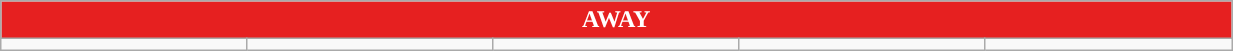<table class="wikitable collapsible collapsed" style="width:65%">
<tr>
<th colspan=10 ! style="color:white; background:#E62020">AWAY</th>
</tr>
<tr>
<td></td>
<td></td>
<td></td>
<td></td>
<td></td>
</tr>
</table>
